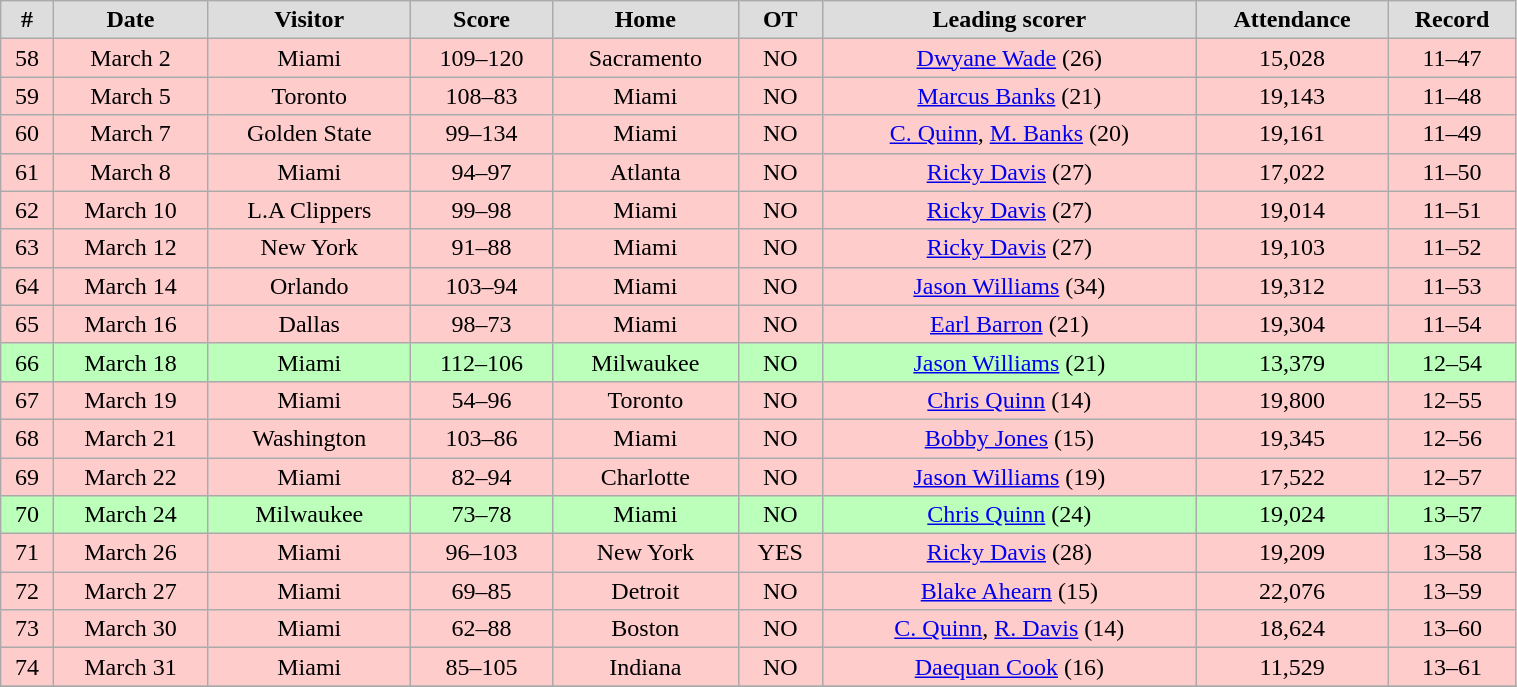<table class="wikitable" width="80%">
<tr align="center"  bgcolor="#dddddd">
<td><strong>#</strong></td>
<td><strong>Date</strong></td>
<td><strong>Visitor</strong></td>
<td><strong>Score</strong></td>
<td><strong>Home</strong></td>
<td><strong>OT</strong></td>
<td><strong>Leading scorer</strong></td>
<td><strong>Attendance</strong></td>
<td><strong>Record</strong></td>
</tr>
<tr align="center" bgcolor="#ffcccc">
<td>58</td>
<td>March 2</td>
<td>Miami</td>
<td>109–120</td>
<td>Sacramento</td>
<td>NO</td>
<td><a href='#'>Dwyane Wade</a> (26)</td>
<td>15,028</td>
<td>11–47</td>
</tr>
<tr align="center" bgcolor="#ffcccc">
<td>59</td>
<td>March 5</td>
<td>Toronto</td>
<td>108–83</td>
<td>Miami</td>
<td>NO</td>
<td><a href='#'>Marcus Banks</a> (21)</td>
<td>19,143</td>
<td>11–48</td>
</tr>
<tr align="center" bgcolor="#ffcccc">
<td>60</td>
<td>March 7</td>
<td>Golden State</td>
<td>99–134</td>
<td>Miami</td>
<td>NO</td>
<td><a href='#'>C. Quinn</a>, <a href='#'>M. Banks</a> (20)</td>
<td>19,161</td>
<td>11–49</td>
</tr>
<tr align="center" bgcolor="#ffcccc">
<td>61</td>
<td>March 8</td>
<td>Miami</td>
<td>94–97</td>
<td>Atlanta</td>
<td>NO</td>
<td><a href='#'>Ricky Davis</a> (27)</td>
<td>17,022</td>
<td>11–50</td>
</tr>
<tr align="center" bgcolor="#ffcccc">
<td>62</td>
<td>March 10</td>
<td>L.A Clippers</td>
<td>99–98</td>
<td>Miami</td>
<td>NO</td>
<td><a href='#'>Ricky Davis</a> (27)</td>
<td>19,014</td>
<td>11–51</td>
</tr>
<tr align="center" bgcolor="#ffcccc">
<td>63</td>
<td>March 12</td>
<td>New York</td>
<td>91–88</td>
<td>Miami</td>
<td>NO</td>
<td><a href='#'>Ricky Davis</a> (27)</td>
<td>19,103</td>
<td>11–52</td>
</tr>
<tr align="center" bgcolor="#ffcccc">
<td>64</td>
<td>March 14</td>
<td>Orlando</td>
<td>103–94</td>
<td>Miami</td>
<td>NO</td>
<td><a href='#'>Jason Williams</a> (34)</td>
<td>19,312</td>
<td>11–53</td>
</tr>
<tr align="center" bgcolor="#ffcccc">
<td>65</td>
<td>March 16</td>
<td>Dallas</td>
<td>98–73</td>
<td>Miami</td>
<td>NO</td>
<td><a href='#'>Earl Barron</a> (21)</td>
<td>19,304</td>
<td>11–54</td>
</tr>
<tr align="center" bgcolor="#bbffbb">
<td>66</td>
<td>March 18</td>
<td>Miami</td>
<td>112–106</td>
<td>Milwaukee</td>
<td>NO</td>
<td><a href='#'>Jason Williams</a> (21)</td>
<td>13,379</td>
<td>12–54</td>
</tr>
<tr align="center" bgcolor="#ffcccc">
<td>67</td>
<td>March 19</td>
<td>Miami</td>
<td>54–96</td>
<td>Toronto</td>
<td>NO</td>
<td><a href='#'>Chris Quinn</a> (14)</td>
<td>19,800</td>
<td>12–55</td>
</tr>
<tr align="center" bgcolor="#ffcccc">
<td>68</td>
<td>March 21</td>
<td>Washington</td>
<td>103–86</td>
<td>Miami</td>
<td>NO</td>
<td><a href='#'>Bobby Jones</a> (15)</td>
<td>19,345</td>
<td>12–56</td>
</tr>
<tr align="center" bgcolor="#ffcccc">
<td>69</td>
<td>March 22</td>
<td>Miami</td>
<td>82–94</td>
<td>Charlotte</td>
<td>NO</td>
<td><a href='#'>Jason Williams</a> (19)</td>
<td>17,522</td>
<td>12–57</td>
</tr>
<tr align="center" bgcolor="#bbffbb">
<td>70</td>
<td>March 24</td>
<td>Milwaukee</td>
<td>73–78</td>
<td>Miami</td>
<td>NO</td>
<td><a href='#'>Chris Quinn</a> (24)</td>
<td>19,024</td>
<td>13–57</td>
</tr>
<tr align="center" bgcolor="#ffcccc">
<td>71</td>
<td>March 26</td>
<td>Miami</td>
<td>96–103</td>
<td>New York</td>
<td>YES</td>
<td><a href='#'>Ricky Davis</a> (28)</td>
<td>19,209</td>
<td>13–58</td>
</tr>
<tr align="center" bgcolor="#ffcccc">
<td>72</td>
<td>March 27</td>
<td>Miami</td>
<td>69–85</td>
<td>Detroit</td>
<td>NO</td>
<td><a href='#'>Blake Ahearn</a> (15)</td>
<td>22,076</td>
<td>13–59</td>
</tr>
<tr align="center" bgcolor="#ffcccc">
<td>73</td>
<td>March 30</td>
<td>Miami</td>
<td>62–88</td>
<td>Boston</td>
<td>NO</td>
<td><a href='#'>C. Quinn</a>, <a href='#'>R. Davis</a> (14)</td>
<td>18,624</td>
<td>13–60</td>
</tr>
<tr align="center" bgcolor="#ffcccc">
<td>74</td>
<td>March 31</td>
<td>Miami</td>
<td>85–105</td>
<td>Indiana</td>
<td>NO</td>
<td><a href='#'>Daequan Cook</a> (16)</td>
<td>11,529</td>
<td>13–61</td>
</tr>
<tr align="center">
</tr>
</table>
